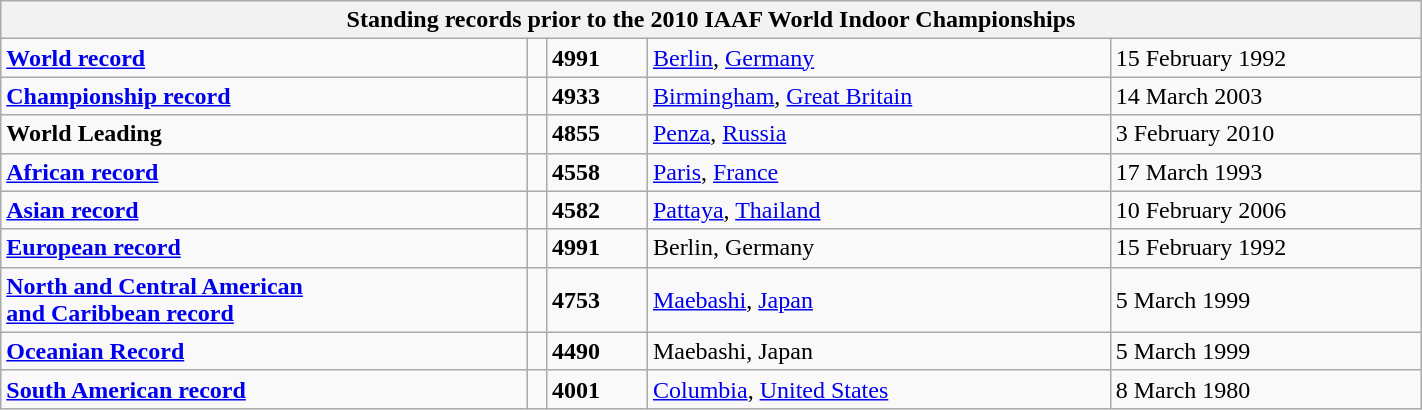<table class="wikitable" width=75%>
<tr>
<th colspan="5">Standing records prior to the 2010 IAAF World Indoor Championships</th>
</tr>
<tr>
<td><strong><a href='#'>World record</a></strong></td>
<td></td>
<td><strong>4991</strong></td>
<td><a href='#'>Berlin</a>, <a href='#'>Germany</a></td>
<td>15 February 1992</td>
</tr>
<tr>
<td><strong><a href='#'>Championship record</a></strong></td>
<td></td>
<td><strong>4933</strong></td>
<td><a href='#'>Birmingham</a>, <a href='#'>Great Britain</a></td>
<td>14 March 2003</td>
</tr>
<tr>
<td><strong>World Leading</strong></td>
<td></td>
<td><strong>4855</strong></td>
<td><a href='#'>Penza</a>, <a href='#'>Russia</a></td>
<td>3 February 2010</td>
</tr>
<tr>
<td><strong><a href='#'>African record</a></strong></td>
<td></td>
<td><strong>4558</strong></td>
<td><a href='#'>Paris</a>, <a href='#'>France</a></td>
<td>17 March 1993</td>
</tr>
<tr>
<td><strong><a href='#'>Asian record</a></strong></td>
<td></td>
<td><strong>4582</strong></td>
<td><a href='#'>Pattaya</a>, <a href='#'>Thailand</a></td>
<td>10 February 2006</td>
</tr>
<tr>
<td><strong><a href='#'>European record</a></strong></td>
<td></td>
<td><strong>4991</strong></td>
<td>Berlin, Germany</td>
<td>15 February 1992</td>
</tr>
<tr>
<td><strong><a href='#'>North and Central American <br>and Caribbean record</a></strong></td>
<td></td>
<td><strong>4753</strong></td>
<td><a href='#'>Maebashi</a>, <a href='#'>Japan</a></td>
<td>5 March 1999</td>
</tr>
<tr>
<td><strong><a href='#'>Oceanian Record</a></strong></td>
<td></td>
<td><strong>4490</strong></td>
<td>Maebashi, Japan</td>
<td>5 March 1999</td>
</tr>
<tr>
<td><strong><a href='#'>South American record</a></strong></td>
<td></td>
<td><strong>4001</strong></td>
<td><a href='#'>Columbia</a>, <a href='#'>United States</a></td>
<td>8 March 1980</td>
</tr>
</table>
